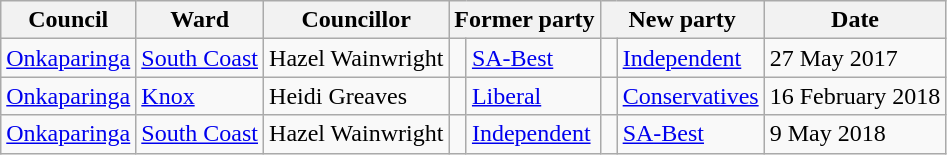<table class="wikitable sortable">
<tr>
<th>Council</th>
<th>Ward</th>
<th>Councillor</th>
<th colspan="2">Former party</th>
<th colspan="2">New party</th>
<th>Date</th>
</tr>
<tr>
<td><a href='#'>Onkaparinga</a></td>
<td><a href='#'>South Coast</a></td>
<td>Hazel Wainwright</td>
<td> </td>
<td><a href='#'>SA-Best</a></td>
<td> </td>
<td><a href='#'>Independent</a></td>
<td>27 May 2017</td>
</tr>
<tr>
<td><a href='#'>Onkaparinga</a></td>
<td><a href='#'>Knox</a></td>
<td>Heidi Greaves</td>
<td> </td>
<td><a href='#'>Liberal</a></td>
<td> </td>
<td><a href='#'>Conservatives</a></td>
<td>16 February 2018</td>
</tr>
<tr>
<td><a href='#'>Onkaparinga</a></td>
<td><a href='#'>South Coast</a></td>
<td>Hazel Wainwright</td>
<td> </td>
<td><a href='#'>Independent</a></td>
<td> </td>
<td><a href='#'>SA-Best</a></td>
<td>9 May 2018</td>
</tr>
</table>
